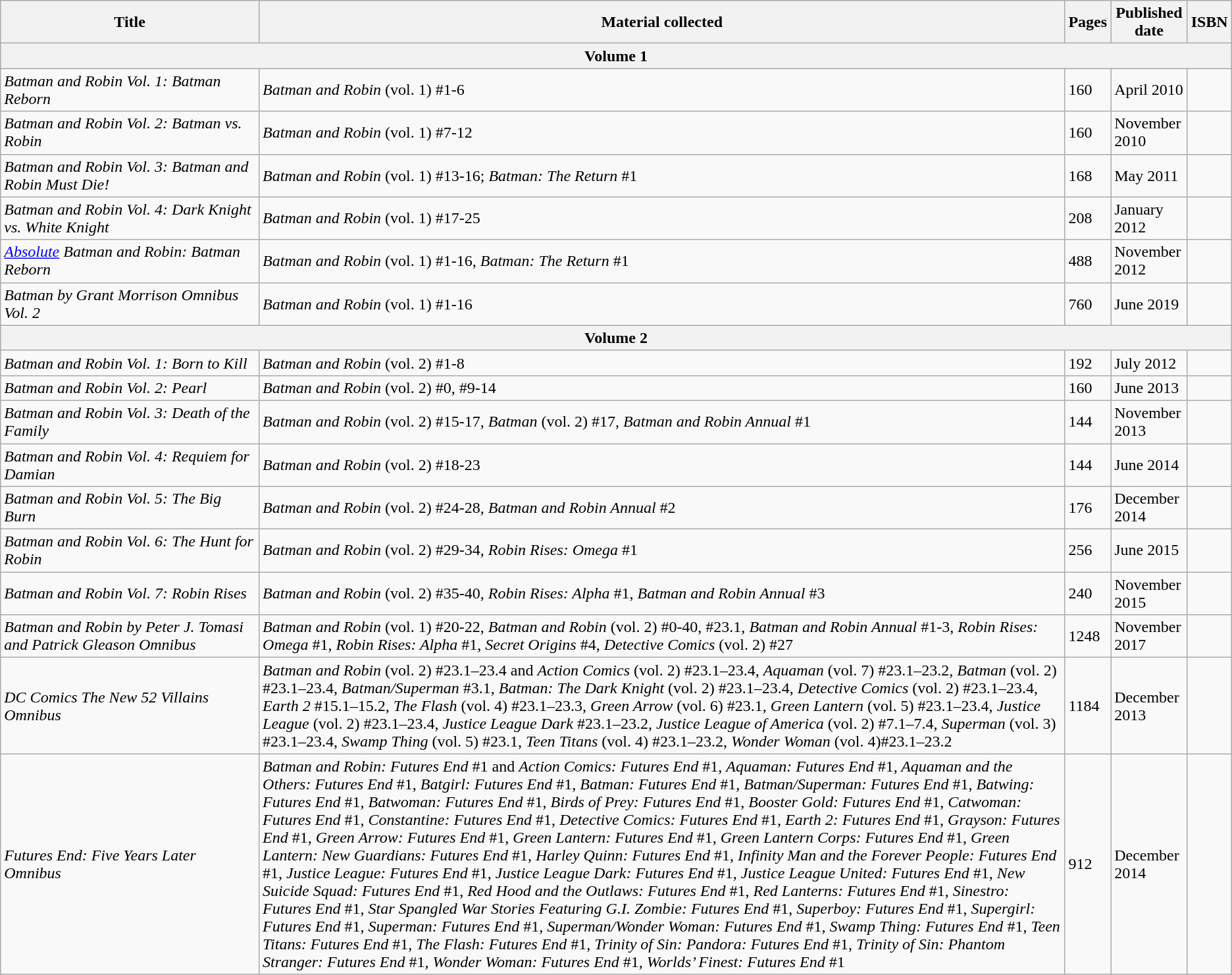<table class="wikitable">
<tr>
<th ! width="21%">Title</th>
<th>Material collected</th>
<th>Pages</th>
<th>Published date</th>
<th>ISBN</th>
</tr>
<tr>
<th colspan="5">Volume 1</th>
</tr>
<tr>
<td><em>Batman and Robin Vol. 1: Batman Reborn</em></td>
<td><em>Batman and Robin</em> (vol. 1) #1-6</td>
<td>160</td>
<td>April 2010</td>
<td></td>
</tr>
<tr>
<td><em>Batman and Robin Vol. 2: Batman vs. Robin</em></td>
<td><em>Batman and Robin</em> (vol. 1) #7-12</td>
<td>160</td>
<td>November 2010</td>
<td></td>
</tr>
<tr>
<td><em>Batman and Robin Vol. 3: Batman and Robin Must Die!</em></td>
<td><em>Batman and Robin</em> (vol. 1) #13-16; <em>Batman: The Return</em> #1</td>
<td>168</td>
<td>May 2011</td>
<td></td>
</tr>
<tr>
<td><em>Batman and Robin Vol. 4: Dark Knight vs. White Knight</em></td>
<td><em>Batman and Robin</em> (vol. 1) #17-25</td>
<td>208</td>
<td>January 2012</td>
<td></td>
</tr>
<tr>
<td><em><a href='#'>Absolute</a> Batman and Robin: Batman Reborn</em></td>
<td><em>Batman and Robin</em> (vol. 1) #1-16, <em>Batman: The Return</em> #1</td>
<td>488</td>
<td>November 2012</td>
<td></td>
</tr>
<tr>
<td><em>Batman by Grant Morrison Omnibus Vol. 2</em></td>
<td><em>Batman and Robin</em> (vol. 1) #1-16</td>
<td>760</td>
<td>June 2019</td>
<td></td>
</tr>
<tr>
<th colspan="5">Volume 2</th>
</tr>
<tr>
<td><em>Batman and Robin Vol. 1: Born to Kill</em></td>
<td><em>Batman and Robin</em> (vol. 2) #1-8</td>
<td>192</td>
<td>July 2012</td>
<td></td>
</tr>
<tr>
<td><em>Batman and Robin Vol. 2: Pearl</em></td>
<td><em>Batman and Robin</em> (vol. 2) #0, #9-14</td>
<td>160</td>
<td>June 2013</td>
<td></td>
</tr>
<tr>
<td><em>Batman and Robin Vol. 3: Death of the Family</em></td>
<td><em>Batman and Robin</em> (vol. 2) #15-17, <em>Batman</em> (vol. 2) #17, <em>Batman and Robin Annual</em> #1</td>
<td>144</td>
<td>November 2013</td>
<td></td>
</tr>
<tr>
<td><em>Batman and Robin Vol. 4: Requiem for Damian</em></td>
<td><em>Batman and Robin</em> (vol. 2) #18-23</td>
<td>144</td>
<td>June 2014</td>
<td></td>
</tr>
<tr>
<td><em>Batman and Robin Vol. 5: The Big Burn</em></td>
<td><em>Batman and Robin</em> (vol. 2) #24-28, <em>Batman and Robin Annual</em> #2</td>
<td>176</td>
<td>December 2014</td>
<td></td>
</tr>
<tr>
<td><em>Batman and Robin Vol. 6: The Hunt for Robin</em></td>
<td><em>Batman and Robin</em> (vol. 2) #29-34, <em>Robin Rises: Omega</em> #1</td>
<td>256</td>
<td>June 2015</td>
<td></td>
</tr>
<tr>
<td><em>Batman and Robin Vol. 7: Robin Rises</em></td>
<td><em>Batman and Robin</em> (vol. 2) #35-40, <em>Robin Rises: Alpha</em> #1, <em>Batman and Robin Annual</em> #3</td>
<td>240</td>
<td>November 2015</td>
<td></td>
</tr>
<tr>
<td><em>Batman and Robin by Peter J. Tomasi and Patrick Gleason Omnibus</em></td>
<td><em>Batman and Robin</em> (vol. 1) #20-22, <em>Batman and Robin</em> (vol. 2) #0-40, #23.1, <em>Batman and Robin Annual</em> #1-3, <em>Robin Rises: Omega</em> #1, <em>Robin Rises: Alpha</em> #1, <em>Secret Origins</em> #4, <em>Detective Comics</em> (vol. 2) #27</td>
<td>1248</td>
<td>November 2017</td>
<td></td>
</tr>
<tr>
<td><em>DC Comics The New 52 Villains Omnibus</em></td>
<td><em>Batman and Robin</em> (vol. 2) #23.1–23.4 and <em>Action Comics</em> (vol. 2) #23.1–23.4, <em>Aquaman</em> (vol. 7) #23.1–23.2, <em>Batman</em> (vol. 2) #23.1–23.4, <em>Batman/Superman</em> #3.1, <em>Batman: The Dark Knight</em> (vol. 2) #23.1–23.4, <em>Detective Comics</em> (vol. 2) #23.1–23.4, <em>Earth 2</em> #15.1–15.2, <em>The Flash</em> (vol. 4) #23.1–23.3, <em>Green Arrow</em> (vol. 6) #23.1, <em>Green Lantern</em> (vol. 5) #23.1–23.4, <em>Justice League</em> (vol. 2) #23.1–23.4, <em>Justice League Dark</em> #23.1–23.2, <em>Justice League of America</em> (vol. 2) #7.1–7.4, <em>Superman</em> (vol. 3) #23.1–23.4, <em>Swamp Thing</em> (vol. 5) #23.1, <em>Teen Titans</em> (vol. 4) #23.1–23.2, <em>Wonder Woman</em> (vol. 4)#23.1–23.2</td>
<td>1184</td>
<td>December 2013</td>
<td></td>
</tr>
<tr>
<td><em>Futures End: Five Years Later Omnibus</em></td>
<td><em>Batman and Robin: Futures End</em> #1 and <em>Action Comics: Futures End</em> #1, <em>Aquaman: Futures End</em> #1<em>, Aquaman and the Others: Futures End</em> #1, <em>Batgirl: Futures End</em> #1, <em>Batman: Futures End</em> #1, <em>Batman/Superman: Futures End</em> #1, <em>Batwing: Futures End</em> #1, <em>Batwoman: Futures End</em> #1, <em>Birds of Prey: Futures End</em> #1, <em>Booster Gold: Futures End</em> #1, <em>Catwoman: Futures End</em> #1, <em>Constantine: Futures End</em> #1, <em>Detective Comics: Futures End</em> #1, <em>Earth 2: Futures End</em> #1, <em>Grayson: Futures End</em> #1, <em>Green Arrow: Futures End</em> #1, <em>Green Lantern: Futures End</em> #1, <em>Green Lantern Corps: Futures End</em> #1, <em>Green Lantern: New Guardians: Futures End</em> #1, <em>Harley Quinn: Futures End</em> #1, <em>Infinity Man and the Forever People: Futures End</em> #1, <em>Justice League: Futures End</em> #1, <em>Justice League Dark: Futures End</em> #1, <em>Justice League United: Futures End</em> #1, <em>New Suicide Squad: Futures End</em> #1, <em>Red Hood and the Outlaws: Futures End</em> #1, <em>Red Lanterns: Futures End</em> #1, <em>Sinestro: Futures End</em> #1, <em>Star Spangled War Stories Featuring G.I. Zombie: Futures End</em> #1, <em>Superboy: Futures End</em> #1, <em>Supergirl: Futures End</em> #1, <em>Superman: Futures End</em> #1, <em>Superman/Wonder Woman: Futures End</em> #1<em>, Swamp Thing: Futures End</em> #1, <em>Teen Titans: Futures End</em> #1, <em>The Flash: Futures End</em> #1, <em>Trinity of Sin: Pandora: Futures End</em> #1, <em>Trinity of Sin: Phantom Stranger: Futures End</em> #1, <em>Wonder Woman: Futures End</em> #1, <em>Worlds’ Finest: Futures End</em> #1</td>
<td>912</td>
<td>December 2014</td>
<td></td>
</tr>
</table>
